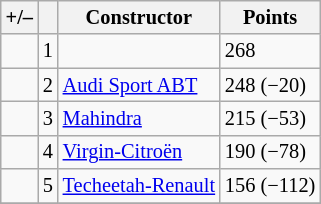<table class="wikitable" style="font-size: 85%">
<tr>
<th scope="col">+/–</th>
<th scope="col"></th>
<th scope="col">Constructor</th>
<th scope="col">Points</th>
</tr>
<tr>
<td align="left"></td>
<td align="center">1</td>
<td> <strong><a href='#'></a></strong></td>
<td align="left">268</td>
</tr>
<tr>
<td align="left"></td>
<td align="center">2</td>
<td> <a href='#'>Audi Sport ABT</a></td>
<td align="left">248 (−20)</td>
</tr>
<tr>
<td align="left"></td>
<td align="center">3</td>
<td> <a href='#'>Mahindra</a></td>
<td align="left">215 (−53)</td>
</tr>
<tr>
<td align="left"></td>
<td align="center">4</td>
<td> <a href='#'>Virgin-Citroën</a></td>
<td align="left">190 (−78)</td>
</tr>
<tr>
<td align="left"></td>
<td align="center">5</td>
<td> <a href='#'>Techeetah-Renault</a></td>
<td align="left">156 (−112)</td>
</tr>
<tr>
</tr>
</table>
